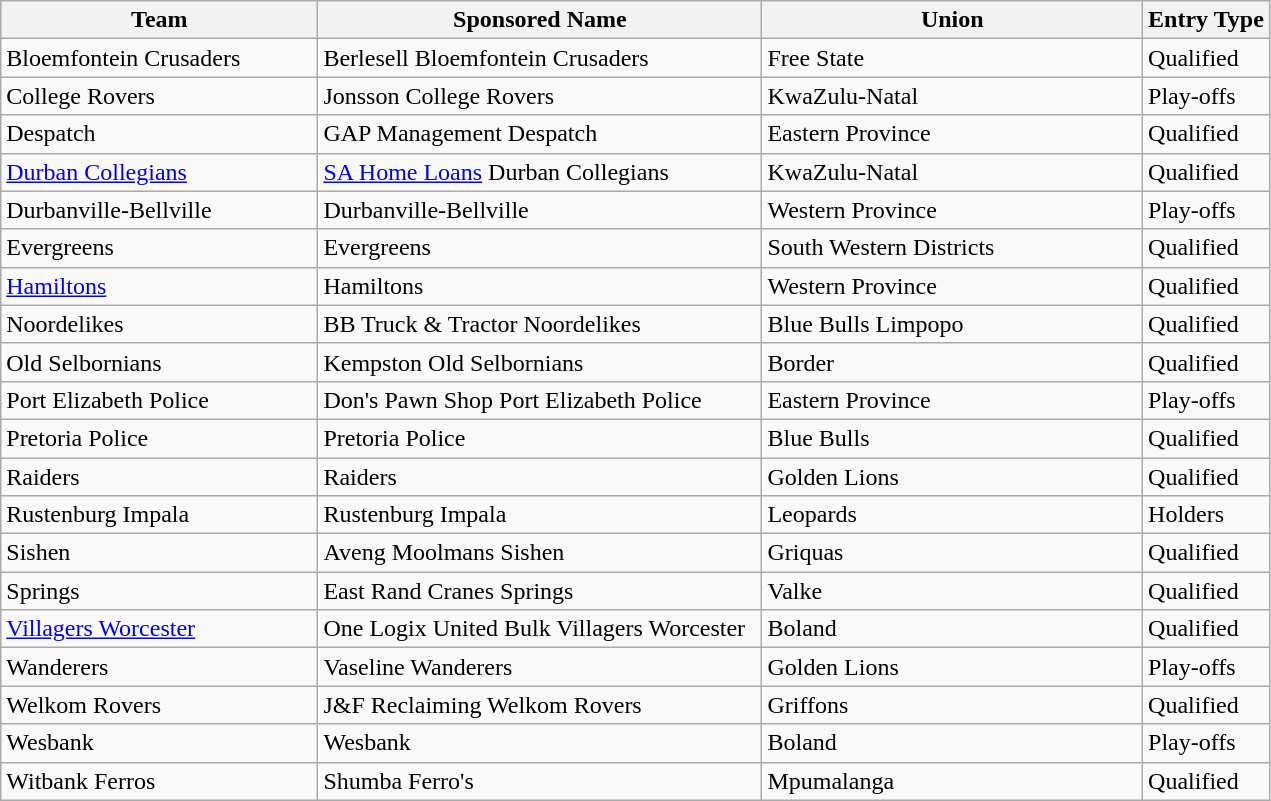<table class="wikitable sortable">
<tr>
<th width=25%>Team</th>
<th width=35%>Sponsored Name</th>
<th width=30%>Union</th>
<th width=10%>Entry Type</th>
</tr>
<tr>
<td>Bloemfontein Crusaders</td>
<td>Berlesell Bloemfontein Crusaders</td>
<td>Free State</td>
<td>Qualified</td>
</tr>
<tr>
<td>College Rovers</td>
<td>Jonsson College Rovers</td>
<td>KwaZulu-Natal</td>
<td>Play-offs</td>
</tr>
<tr>
<td>Despatch</td>
<td>GAP Management Despatch</td>
<td>Eastern Province</td>
<td>Qualified</td>
</tr>
<tr>
<td><a href='#'>Durban Collegians</a></td>
<td><a href='#'>SA Home Loans</a> Durban Collegians</td>
<td>KwaZulu-Natal</td>
<td>Qualified</td>
</tr>
<tr>
<td>Durbanville-Bellville</td>
<td>Durbanville-Bellville</td>
<td>Western Province</td>
<td>Play-offs</td>
</tr>
<tr>
<td>Evergreens</td>
<td>Evergreens</td>
<td>South Western Districts</td>
<td>Qualified</td>
</tr>
<tr>
<td><a href='#'>Hamiltons</a></td>
<td>Hamiltons</td>
<td>Western Province</td>
<td>Qualified</td>
</tr>
<tr>
<td>Noordelikes</td>
<td>BB Truck & Tractor Noordelikes</td>
<td>Blue Bulls Limpopo</td>
<td>Qualified</td>
</tr>
<tr>
<td>Old Selbornians</td>
<td>Kempston Old Selbornians</td>
<td>Border</td>
<td>Qualified</td>
</tr>
<tr>
<td>Port Elizabeth Police</td>
<td>Don's Pawn Shop Port Elizabeth Police</td>
<td>Eastern Province</td>
<td>Play-offs</td>
</tr>
<tr>
<td>Pretoria Police</td>
<td>Pretoria Police</td>
<td>Blue Bulls</td>
<td>Qualified</td>
</tr>
<tr>
<td>Raiders</td>
<td>Raiders</td>
<td>Golden Lions</td>
<td>Qualified</td>
</tr>
<tr>
<td>Rustenburg Impala</td>
<td>Rustenburg Impala</td>
<td>Leopards</td>
<td>Holders</td>
</tr>
<tr>
<td>Sishen</td>
<td>Aveng Moolmans Sishen</td>
<td>Griquas</td>
<td>Qualified</td>
</tr>
<tr>
<td>Springs</td>
<td>East Rand Cranes Springs</td>
<td>Valke</td>
<td>Qualified</td>
</tr>
<tr>
<td><a href='#'>Villagers Worcester</a></td>
<td>One Logix United Bulk Villagers Worcester</td>
<td>Boland</td>
<td>Qualified</td>
</tr>
<tr>
<td>Wanderers</td>
<td>Vaseline Wanderers</td>
<td>Golden Lions</td>
<td>Play-offs</td>
</tr>
<tr>
<td>Welkom Rovers</td>
<td>J&F Reclaiming Welkom Rovers</td>
<td>Griffons</td>
<td>Qualified</td>
</tr>
<tr>
<td>Wesbank</td>
<td>Wesbank</td>
<td>Boland</td>
<td>Play-offs</td>
</tr>
<tr>
<td>Witbank Ferros</td>
<td>Shumba Ferro's</td>
<td>Mpumalanga</td>
<td>Qualified</td>
</tr>
</table>
